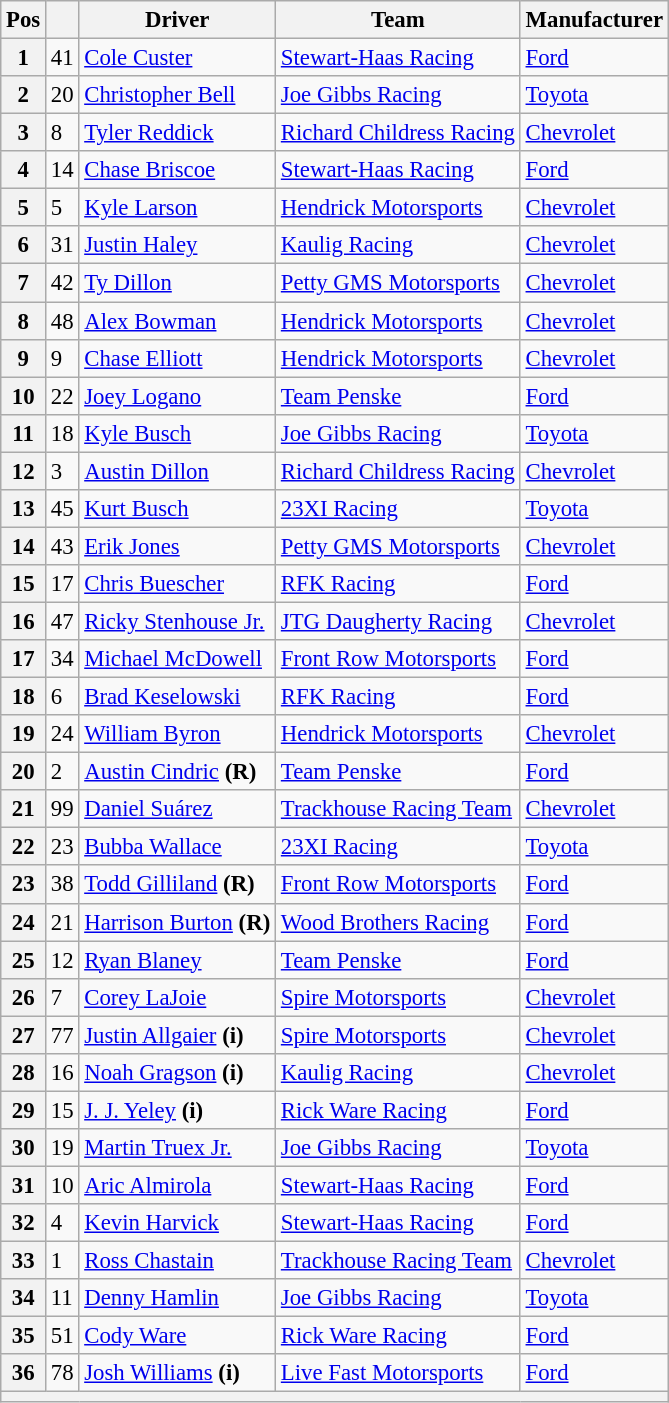<table class="wikitable" style="font-size:95%">
<tr>
<th>Pos</th>
<th></th>
<th>Driver</th>
<th>Team</th>
<th>Manufacturer</th>
</tr>
<tr>
<th>1</th>
<td>41</td>
<td><a href='#'>Cole Custer</a></td>
<td><a href='#'>Stewart-Haas Racing</a></td>
<td><a href='#'>Ford</a></td>
</tr>
<tr>
<th>2</th>
<td>20</td>
<td><a href='#'>Christopher Bell</a></td>
<td><a href='#'>Joe Gibbs Racing</a></td>
<td><a href='#'>Toyota</a></td>
</tr>
<tr>
<th>3</th>
<td>8</td>
<td><a href='#'>Tyler Reddick</a></td>
<td><a href='#'>Richard Childress Racing</a></td>
<td><a href='#'>Chevrolet</a></td>
</tr>
<tr>
<th>4</th>
<td>14</td>
<td><a href='#'>Chase Briscoe</a></td>
<td><a href='#'>Stewart-Haas Racing</a></td>
<td><a href='#'>Ford</a></td>
</tr>
<tr>
<th>5</th>
<td>5</td>
<td><a href='#'>Kyle Larson</a></td>
<td><a href='#'>Hendrick Motorsports</a></td>
<td><a href='#'>Chevrolet</a></td>
</tr>
<tr>
<th>6</th>
<td>31</td>
<td><a href='#'>Justin Haley</a></td>
<td><a href='#'>Kaulig Racing</a></td>
<td><a href='#'>Chevrolet</a></td>
</tr>
<tr>
<th>7</th>
<td>42</td>
<td><a href='#'>Ty Dillon</a></td>
<td><a href='#'>Petty GMS Motorsports</a></td>
<td><a href='#'>Chevrolet</a></td>
</tr>
<tr>
<th>8</th>
<td>48</td>
<td><a href='#'>Alex Bowman</a></td>
<td><a href='#'>Hendrick Motorsports</a></td>
<td><a href='#'>Chevrolet</a></td>
</tr>
<tr>
<th>9</th>
<td>9</td>
<td><a href='#'>Chase Elliott</a></td>
<td><a href='#'>Hendrick Motorsports</a></td>
<td><a href='#'>Chevrolet</a></td>
</tr>
<tr>
<th>10</th>
<td>22</td>
<td><a href='#'>Joey Logano</a></td>
<td><a href='#'>Team Penske</a></td>
<td><a href='#'>Ford</a></td>
</tr>
<tr>
<th>11</th>
<td>18</td>
<td><a href='#'>Kyle Busch</a></td>
<td><a href='#'>Joe Gibbs Racing</a></td>
<td><a href='#'>Toyota</a></td>
</tr>
<tr>
<th>12</th>
<td>3</td>
<td><a href='#'>Austin Dillon</a></td>
<td><a href='#'>Richard Childress Racing</a></td>
<td><a href='#'>Chevrolet</a></td>
</tr>
<tr>
<th>13</th>
<td>45</td>
<td><a href='#'>Kurt Busch</a></td>
<td><a href='#'>23XI Racing</a></td>
<td><a href='#'>Toyota</a></td>
</tr>
<tr>
<th>14</th>
<td>43</td>
<td><a href='#'>Erik Jones</a></td>
<td><a href='#'>Petty GMS Motorsports</a></td>
<td><a href='#'>Chevrolet</a></td>
</tr>
<tr>
<th>15</th>
<td>17</td>
<td><a href='#'>Chris Buescher</a></td>
<td><a href='#'>RFK Racing</a></td>
<td><a href='#'>Ford</a></td>
</tr>
<tr>
<th>16</th>
<td>47</td>
<td><a href='#'>Ricky Stenhouse Jr.</a></td>
<td><a href='#'>JTG Daugherty Racing</a></td>
<td><a href='#'>Chevrolet</a></td>
</tr>
<tr>
<th>17</th>
<td>34</td>
<td><a href='#'>Michael McDowell</a></td>
<td><a href='#'>Front Row Motorsports</a></td>
<td><a href='#'>Ford</a></td>
</tr>
<tr>
<th>18</th>
<td>6</td>
<td><a href='#'>Brad Keselowski</a></td>
<td><a href='#'>RFK Racing</a></td>
<td><a href='#'>Ford</a></td>
</tr>
<tr>
<th>19</th>
<td>24</td>
<td><a href='#'>William Byron</a></td>
<td><a href='#'>Hendrick Motorsports</a></td>
<td><a href='#'>Chevrolet</a></td>
</tr>
<tr>
<th>20</th>
<td>2</td>
<td><a href='#'>Austin Cindric</a> <strong>(R)</strong></td>
<td><a href='#'>Team Penske</a></td>
<td><a href='#'>Ford</a></td>
</tr>
<tr>
<th>21</th>
<td>99</td>
<td><a href='#'>Daniel Suárez</a></td>
<td><a href='#'>Trackhouse Racing Team</a></td>
<td><a href='#'>Chevrolet</a></td>
</tr>
<tr>
<th>22</th>
<td>23</td>
<td><a href='#'>Bubba Wallace</a></td>
<td><a href='#'>23XI Racing</a></td>
<td><a href='#'>Toyota</a></td>
</tr>
<tr>
<th>23</th>
<td>38</td>
<td><a href='#'>Todd Gilliland</a> <strong>(R)</strong></td>
<td><a href='#'>Front Row Motorsports</a></td>
<td><a href='#'>Ford</a></td>
</tr>
<tr>
<th>24</th>
<td>21</td>
<td><a href='#'>Harrison Burton</a> <strong>(R)</strong></td>
<td><a href='#'>Wood Brothers Racing</a></td>
<td><a href='#'>Ford</a></td>
</tr>
<tr>
<th>25</th>
<td>12</td>
<td><a href='#'>Ryan Blaney</a></td>
<td><a href='#'>Team Penske</a></td>
<td><a href='#'>Ford</a></td>
</tr>
<tr>
<th>26</th>
<td>7</td>
<td><a href='#'>Corey LaJoie</a></td>
<td><a href='#'>Spire Motorsports</a></td>
<td><a href='#'>Chevrolet</a></td>
</tr>
<tr>
<th>27</th>
<td>77</td>
<td><a href='#'>Justin Allgaier</a> <strong>(i)</strong></td>
<td><a href='#'>Spire Motorsports</a></td>
<td><a href='#'>Chevrolet</a></td>
</tr>
<tr>
<th>28</th>
<td>16</td>
<td><a href='#'>Noah Gragson</a> <strong>(i)</strong></td>
<td><a href='#'>Kaulig Racing</a></td>
<td><a href='#'>Chevrolet</a></td>
</tr>
<tr>
<th>29</th>
<td>15</td>
<td><a href='#'>J. J. Yeley</a> <strong>(i)</strong></td>
<td><a href='#'>Rick Ware Racing</a></td>
<td><a href='#'>Ford</a></td>
</tr>
<tr>
<th>30</th>
<td>19</td>
<td><a href='#'>Martin Truex Jr.</a></td>
<td><a href='#'>Joe Gibbs Racing</a></td>
<td><a href='#'>Toyota</a></td>
</tr>
<tr>
<th>31</th>
<td>10</td>
<td><a href='#'>Aric Almirola</a></td>
<td><a href='#'>Stewart-Haas Racing</a></td>
<td><a href='#'>Ford</a></td>
</tr>
<tr>
<th>32</th>
<td>4</td>
<td><a href='#'>Kevin Harvick</a></td>
<td><a href='#'>Stewart-Haas Racing</a></td>
<td><a href='#'>Ford</a></td>
</tr>
<tr>
<th>33</th>
<td>1</td>
<td><a href='#'>Ross Chastain</a></td>
<td><a href='#'>Trackhouse Racing Team</a></td>
<td><a href='#'>Chevrolet</a></td>
</tr>
<tr>
<th>34</th>
<td>11</td>
<td><a href='#'>Denny Hamlin</a></td>
<td><a href='#'>Joe Gibbs Racing</a></td>
<td><a href='#'>Toyota</a></td>
</tr>
<tr>
<th>35</th>
<td>51</td>
<td><a href='#'>Cody Ware</a></td>
<td><a href='#'>Rick Ware Racing</a></td>
<td><a href='#'>Ford</a></td>
</tr>
<tr>
<th>36</th>
<td>78</td>
<td><a href='#'>Josh Williams</a> <strong>(i)</strong></td>
<td><a href='#'>Live Fast Motorsports</a></td>
<td><a href='#'>Ford</a></td>
</tr>
<tr>
<th colspan="7"></th>
</tr>
</table>
